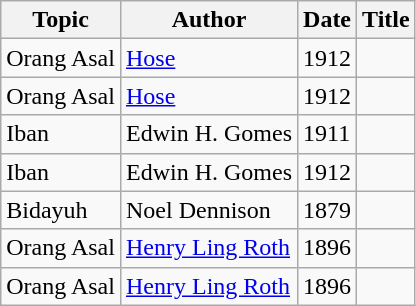<table class="wikitable sortable">
<tr>
<th>Topic</th>
<th>Author</th>
<th>Date</th>
<th>Title</th>
</tr>
<tr>
<td>Orang Asal</td>
<td><a href='#'>Hose</a></td>
<td>1912</td>
<td></td>
</tr>
<tr>
<td>Orang Asal</td>
<td><a href='#'>Hose</a></td>
<td>1912</td>
<td></td>
</tr>
<tr>
<td>Iban</td>
<td>Edwin H. Gomes</td>
<td>1911</td>
<td></td>
</tr>
<tr>
<td>Iban</td>
<td>Edwin H. Gomes</td>
<td>1912</td>
<td></td>
</tr>
<tr>
<td>Bidayuh</td>
<td>Noel Dennison</td>
<td>1879</td>
<td></td>
</tr>
<tr>
<td>Orang Asal</td>
<td><a href='#'>Henry Ling Roth</a></td>
<td>1896</td>
<td></td>
</tr>
<tr>
<td>Orang Asal</td>
<td><a href='#'>Henry Ling Roth</a></td>
<td>1896</td>
<td></td>
</tr>
</table>
